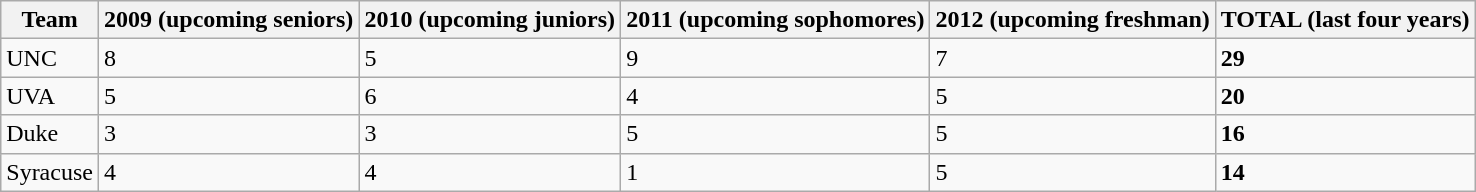<table class="wikitable">
<tr ;>
<th>Team</th>
<th>2009 (upcoming seniors)</th>
<th>2010 (upcoming juniors)</th>
<th>2011 (upcoming sophomores)</th>
<th>2012 (upcoming freshman)</th>
<th><strong>TOTAL (last four years)</strong></th>
</tr>
<tr>
<td>UNC</td>
<td>8</td>
<td>5</td>
<td>9</td>
<td>7</td>
<td><strong>29</strong></td>
</tr>
<tr>
<td>UVA</td>
<td>5</td>
<td>6</td>
<td>4</td>
<td>5</td>
<td><strong>20</strong></td>
</tr>
<tr>
<td>Duke</td>
<td>3</td>
<td>3</td>
<td>5</td>
<td>5</td>
<td><strong>16</strong></td>
</tr>
<tr>
<td>Syracuse</td>
<td>4</td>
<td>4</td>
<td>1</td>
<td>5</td>
<td><strong>14</strong></td>
</tr>
</table>
